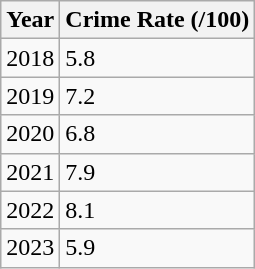<table class="wikitable">
<tr>
<th>Year</th>
<th>Crime Rate (/100)</th>
</tr>
<tr>
<td>2018</td>
<td>5.8</td>
</tr>
<tr>
<td>2019</td>
<td>7.2</td>
</tr>
<tr>
<td>2020</td>
<td>6.8</td>
</tr>
<tr>
<td>2021</td>
<td>7.9</td>
</tr>
<tr>
<td>2022</td>
<td>8.1</td>
</tr>
<tr>
<td>2023</td>
<td>5.9</td>
</tr>
</table>
